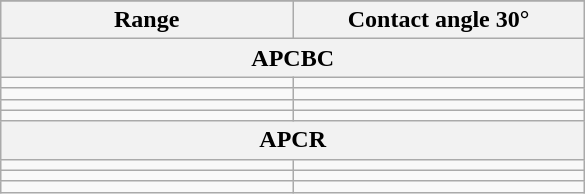<table class="wikitable">
<tr>
</tr>
<tr>
<th width="33%">Range</th>
<th width="33%">Contact angle 30°</th>
</tr>
<tr>
<th colspan="2">APCBC</th>
</tr>
<tr>
<td></td>
<td></td>
</tr>
<tr>
<td></td>
<td></td>
</tr>
<tr>
<td></td>
<td></td>
</tr>
<tr>
<td></td>
<td></td>
</tr>
<tr>
<th colspan="2">APCR</th>
</tr>
<tr>
<td></td>
<td></td>
</tr>
<tr>
<td></td>
<td></td>
</tr>
<tr>
<td></td>
<td></td>
</tr>
</table>
